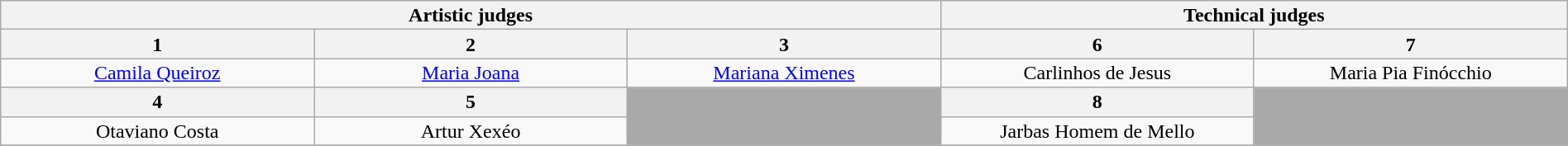<table class="wikitable" style="font-size:100%; line-height:16px; text-align:center" width="100%">
<tr>
<th colspan=3>Artistic judges</th>
<th colspan=2>Technical judges</th>
</tr>
<tr>
<th width="20.0%">1</th>
<th width="20.0%">2</th>
<th width="20.0%">3</th>
<th width="20.0%">6</th>
<th width="20.0%">7</th>
</tr>
<tr>
<td><a href='#'>Camila Queiroz</a></td>
<td><a href='#'>Maria Joana</a></td>
<td><a href='#'>Mariana Ximenes</a></td>
<td>Carlinhos de Jesus</td>
<td>Maria Pia Finócchio</td>
</tr>
<tr>
<th>4</th>
<th>5</th>
<td rowspan=2 bgcolor=A9A9A9></td>
<th>8</th>
<td rowspan=2 bgcolor=A9A9A9></td>
</tr>
<tr>
<td>Otaviano Costa</td>
<td>Artur Xexéo</td>
<td>Jarbas Homem de Mello</td>
</tr>
<tr>
</tr>
</table>
